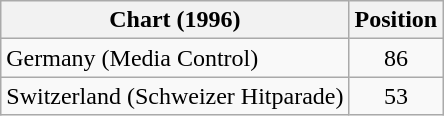<table class="wikitable sortable">
<tr>
<th>Chart (1996)</th>
<th>Position</th>
</tr>
<tr>
<td>Germany (Media Control)</td>
<td align="center">86</td>
</tr>
<tr>
<td>Switzerland (Schweizer Hitparade)</td>
<td align="center">53</td>
</tr>
</table>
